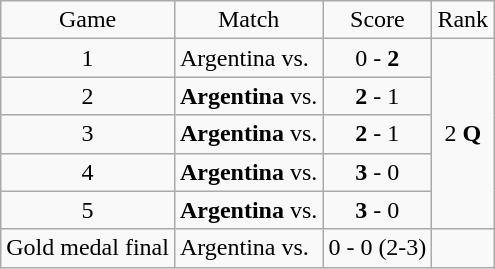<table class="wikitable">
<tr>
<td style="text-align:center;">Game</td>
<td style="text-align:center;">Match</td>
<td style="text-align:center;">Score</td>
<td style="text-align:center;">Rank</td>
</tr>
<tr>
<td style="text-align:center;">1</td>
<td>Argentina vs. <strong></strong></td>
<td style="text-align:center;">0 - <strong>2</strong></td>
<td rowspan="5" style="text-align:center;">2 <strong>Q</strong></td>
</tr>
<tr>
<td style="text-align:center;">2</td>
<td><strong>Argentina</strong> vs. </td>
<td style="text-align:center;"><strong>2</strong> - 1</td>
</tr>
<tr>
<td style="text-align:center;">3</td>
<td><strong>Argentina</strong> vs. </td>
<td style="text-align:center;"><strong>2</strong> - 1</td>
</tr>
<tr>
<td style="text-align:center;">4</td>
<td><strong>Argentina</strong> vs. </td>
<td style="text-align:center;"><strong>3</strong> - 0</td>
</tr>
<tr>
<td style="text-align:center;">5</td>
<td><strong>Argentina</strong> vs. </td>
<td style="text-align:center;"><strong>3</strong> - 0</td>
</tr>
<tr>
<td style="text-align:center;">Gold medal final</td>
<td>Argentina vs. <strong></strong></td>
<td style="text-align:center;">0 - 0 (2-3)</td>
<td style="text-align:center;"></td>
</tr>
</table>
